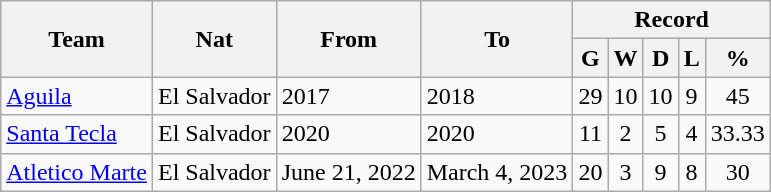<table class="wikitable" style="text-align: center">
<tr>
<th rowspan="2">Team</th>
<th rowspan="2">Nat</th>
<th rowspan="2">From</th>
<th rowspan="2">To</th>
<th colspan="5">Record</th>
</tr>
<tr>
<th>G</th>
<th>W</th>
<th>D</th>
<th>L</th>
<th>%</th>
</tr>
<tr>
<td align=left><a href='#'>Aguila</a></td>
<td>El Salvador</td>
<td align=left>2017</td>
<td align=left>2018</td>
<td>29</td>
<td>10</td>
<td>10</td>
<td>9</td>
<td>45</td>
</tr>
<tr>
<td align=left><a href='#'>Santa Tecla</a></td>
<td>El Salvador</td>
<td align=left>2020</td>
<td align=left>2020</td>
<td>11</td>
<td>2</td>
<td>5</td>
<td>4</td>
<td>33.33</td>
</tr>
<tr>
<td align=left><a href='#'>Atletico Marte</a></td>
<td>El Salvador</td>
<td align=left>June 21, 2022</td>
<td align=left>March 4, 2023</td>
<td>20</td>
<td>3</td>
<td>9</td>
<td>8</td>
<td>30</td>
</tr>
</table>
